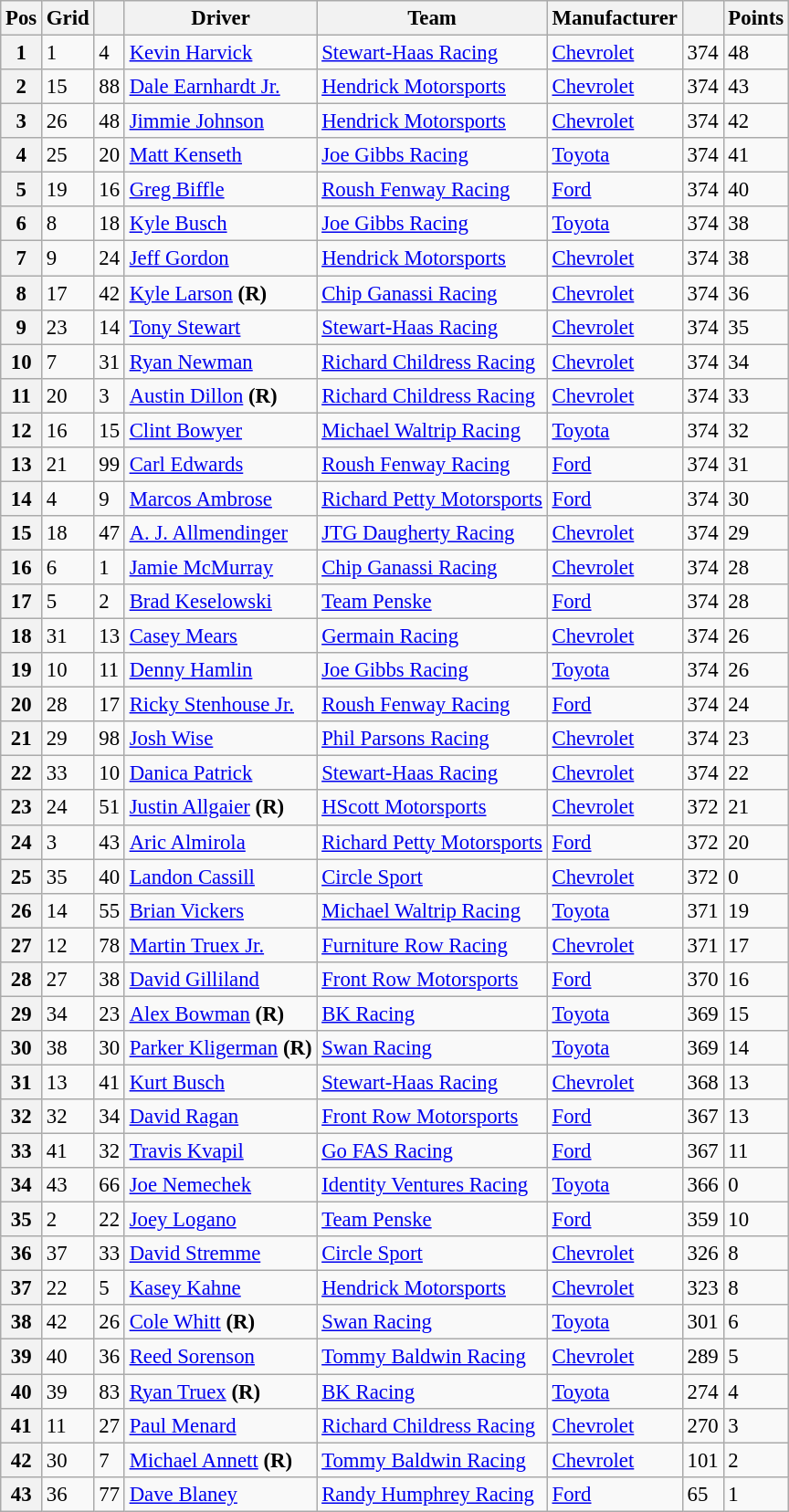<table class="wikitable" style="font-size:95%">
<tr>
<th>Pos</th>
<th>Grid</th>
<th></th>
<th>Driver</th>
<th>Team</th>
<th>Manufacturer</th>
<th></th>
<th>Points</th>
</tr>
<tr>
<th>1</th>
<td>1</td>
<td>4</td>
<td><a href='#'>Kevin Harvick</a></td>
<td><a href='#'>Stewart-Haas Racing</a></td>
<td><a href='#'>Chevrolet</a></td>
<td>374</td>
<td>48</td>
</tr>
<tr>
<th>2</th>
<td>15</td>
<td>88</td>
<td><a href='#'>Dale Earnhardt Jr.</a></td>
<td><a href='#'>Hendrick Motorsports</a></td>
<td><a href='#'>Chevrolet</a></td>
<td>374</td>
<td>43</td>
</tr>
<tr>
<th>3</th>
<td>26</td>
<td>48</td>
<td><a href='#'>Jimmie Johnson</a></td>
<td><a href='#'>Hendrick Motorsports</a></td>
<td><a href='#'>Chevrolet</a></td>
<td>374</td>
<td>42</td>
</tr>
<tr>
<th>4</th>
<td>25</td>
<td>20</td>
<td><a href='#'>Matt Kenseth</a></td>
<td><a href='#'>Joe Gibbs Racing</a></td>
<td><a href='#'>Toyota</a></td>
<td>374</td>
<td>41</td>
</tr>
<tr>
<th>5</th>
<td>19</td>
<td>16</td>
<td><a href='#'>Greg Biffle</a></td>
<td><a href='#'>Roush Fenway Racing</a></td>
<td><a href='#'>Ford</a></td>
<td>374</td>
<td>40</td>
</tr>
<tr>
<th>6</th>
<td>8</td>
<td>18</td>
<td><a href='#'>Kyle Busch</a></td>
<td><a href='#'>Joe Gibbs Racing</a></td>
<td><a href='#'>Toyota</a></td>
<td>374</td>
<td>38</td>
</tr>
<tr>
<th>7</th>
<td>9</td>
<td>24</td>
<td><a href='#'>Jeff Gordon</a></td>
<td><a href='#'>Hendrick Motorsports</a></td>
<td><a href='#'>Chevrolet</a></td>
<td>374</td>
<td>38</td>
</tr>
<tr>
<th>8</th>
<td>17</td>
<td>42</td>
<td><a href='#'>Kyle Larson</a> <strong>(R)</strong></td>
<td><a href='#'>Chip Ganassi Racing</a></td>
<td><a href='#'>Chevrolet</a></td>
<td>374</td>
<td>36</td>
</tr>
<tr>
<th>9</th>
<td>23</td>
<td>14</td>
<td><a href='#'>Tony Stewart</a></td>
<td><a href='#'>Stewart-Haas Racing</a></td>
<td><a href='#'>Chevrolet</a></td>
<td>374</td>
<td>35</td>
</tr>
<tr>
<th>10</th>
<td>7</td>
<td>31</td>
<td><a href='#'>Ryan Newman</a></td>
<td><a href='#'>Richard Childress Racing</a></td>
<td><a href='#'>Chevrolet</a></td>
<td>374</td>
<td>34</td>
</tr>
<tr>
<th>11</th>
<td>20</td>
<td>3</td>
<td><a href='#'>Austin Dillon</a> <strong>(R)</strong></td>
<td><a href='#'>Richard Childress Racing</a></td>
<td><a href='#'>Chevrolet</a></td>
<td>374</td>
<td>33</td>
</tr>
<tr>
<th>12</th>
<td>16</td>
<td>15</td>
<td><a href='#'>Clint Bowyer</a></td>
<td><a href='#'>Michael Waltrip Racing</a></td>
<td><a href='#'>Toyota</a></td>
<td>374</td>
<td>32</td>
</tr>
<tr>
<th>13</th>
<td>21</td>
<td>99</td>
<td><a href='#'>Carl Edwards</a></td>
<td><a href='#'>Roush Fenway Racing</a></td>
<td><a href='#'>Ford</a></td>
<td>374</td>
<td>31</td>
</tr>
<tr>
<th>14</th>
<td>4</td>
<td>9</td>
<td><a href='#'>Marcos Ambrose</a></td>
<td><a href='#'>Richard Petty Motorsports</a></td>
<td><a href='#'>Ford</a></td>
<td>374</td>
<td>30</td>
</tr>
<tr>
<th>15</th>
<td>18</td>
<td>47</td>
<td><a href='#'>A. J. Allmendinger</a></td>
<td><a href='#'>JTG Daugherty Racing</a></td>
<td><a href='#'>Chevrolet</a></td>
<td>374</td>
<td>29</td>
</tr>
<tr>
<th>16</th>
<td>6</td>
<td>1</td>
<td><a href='#'>Jamie McMurray</a></td>
<td><a href='#'>Chip Ganassi Racing</a></td>
<td><a href='#'>Chevrolet</a></td>
<td>374</td>
<td>28</td>
</tr>
<tr>
<th>17</th>
<td>5</td>
<td>2</td>
<td><a href='#'>Brad Keselowski</a></td>
<td><a href='#'>Team Penske</a></td>
<td><a href='#'>Ford</a></td>
<td>374</td>
<td>28</td>
</tr>
<tr>
<th>18</th>
<td>31</td>
<td>13</td>
<td><a href='#'>Casey Mears</a></td>
<td><a href='#'>Germain Racing</a></td>
<td><a href='#'>Chevrolet</a></td>
<td>374</td>
<td>26</td>
</tr>
<tr>
<th>19</th>
<td>10</td>
<td>11</td>
<td><a href='#'>Denny Hamlin</a></td>
<td><a href='#'>Joe Gibbs Racing</a></td>
<td><a href='#'>Toyota</a></td>
<td>374</td>
<td>26</td>
</tr>
<tr>
<th>20</th>
<td>28</td>
<td>17</td>
<td><a href='#'>Ricky Stenhouse Jr.</a></td>
<td><a href='#'>Roush Fenway Racing</a></td>
<td><a href='#'>Ford</a></td>
<td>374</td>
<td>24</td>
</tr>
<tr>
<th>21</th>
<td>29</td>
<td>98</td>
<td><a href='#'>Josh Wise</a></td>
<td><a href='#'>Phil Parsons Racing</a></td>
<td><a href='#'>Chevrolet</a></td>
<td>374</td>
<td>23</td>
</tr>
<tr>
<th>22</th>
<td>33</td>
<td>10</td>
<td><a href='#'>Danica Patrick</a></td>
<td><a href='#'>Stewart-Haas Racing</a></td>
<td><a href='#'>Chevrolet</a></td>
<td>374</td>
<td>22</td>
</tr>
<tr>
<th>23</th>
<td>24</td>
<td>51</td>
<td><a href='#'>Justin Allgaier</a> <strong>(R)</strong></td>
<td><a href='#'>HScott Motorsports</a></td>
<td><a href='#'>Chevrolet</a></td>
<td>372</td>
<td>21</td>
</tr>
<tr>
<th>24</th>
<td>3</td>
<td>43</td>
<td><a href='#'>Aric Almirola</a></td>
<td><a href='#'>Richard Petty Motorsports</a></td>
<td><a href='#'>Ford</a></td>
<td>372</td>
<td>20</td>
</tr>
<tr>
<th>25</th>
<td>35</td>
<td>40</td>
<td><a href='#'>Landon Cassill</a></td>
<td><a href='#'>Circle Sport</a></td>
<td><a href='#'>Chevrolet</a></td>
<td>372</td>
<td>0</td>
</tr>
<tr>
<th>26</th>
<td>14</td>
<td>55</td>
<td><a href='#'>Brian Vickers</a></td>
<td><a href='#'>Michael Waltrip Racing</a></td>
<td><a href='#'>Toyota</a></td>
<td>371</td>
<td>19</td>
</tr>
<tr>
<th>27</th>
<td>12</td>
<td>78</td>
<td><a href='#'>Martin Truex Jr.</a></td>
<td><a href='#'>Furniture Row Racing</a></td>
<td><a href='#'>Chevrolet</a></td>
<td>371</td>
<td>17</td>
</tr>
<tr>
<th>28</th>
<td>27</td>
<td>38</td>
<td><a href='#'>David Gilliland</a></td>
<td><a href='#'>Front Row Motorsports</a></td>
<td><a href='#'>Ford</a></td>
<td>370</td>
<td>16</td>
</tr>
<tr>
<th>29</th>
<td>34</td>
<td>23</td>
<td><a href='#'>Alex Bowman</a> <strong>(R)</strong></td>
<td><a href='#'>BK Racing</a></td>
<td><a href='#'>Toyota</a></td>
<td>369</td>
<td>15</td>
</tr>
<tr>
<th>30</th>
<td>38</td>
<td>30</td>
<td><a href='#'>Parker Kligerman</a> <strong>(R)</strong></td>
<td><a href='#'>Swan Racing</a></td>
<td><a href='#'>Toyota</a></td>
<td>369</td>
<td>14</td>
</tr>
<tr>
<th>31</th>
<td>13</td>
<td>41</td>
<td><a href='#'>Kurt Busch</a></td>
<td><a href='#'>Stewart-Haas Racing</a></td>
<td><a href='#'>Chevrolet</a></td>
<td>368</td>
<td>13</td>
</tr>
<tr>
<th>32</th>
<td>32</td>
<td>34</td>
<td><a href='#'>David Ragan</a></td>
<td><a href='#'>Front Row Motorsports</a></td>
<td><a href='#'>Ford</a></td>
<td>367</td>
<td>13</td>
</tr>
<tr>
<th>33</th>
<td>41</td>
<td>32</td>
<td><a href='#'>Travis Kvapil</a></td>
<td><a href='#'>Go FAS Racing</a></td>
<td><a href='#'>Ford</a></td>
<td>367</td>
<td>11</td>
</tr>
<tr>
<th>34</th>
<td>43</td>
<td>66</td>
<td><a href='#'>Joe Nemechek</a></td>
<td><a href='#'>Identity Ventures Racing</a></td>
<td><a href='#'>Toyota</a></td>
<td>366</td>
<td>0</td>
</tr>
<tr>
<th>35</th>
<td>2</td>
<td>22</td>
<td><a href='#'>Joey Logano</a></td>
<td><a href='#'>Team Penske</a></td>
<td><a href='#'>Ford</a></td>
<td>359</td>
<td>10</td>
</tr>
<tr>
<th>36</th>
<td>37</td>
<td>33</td>
<td><a href='#'>David Stremme</a></td>
<td><a href='#'>Circle Sport</a></td>
<td><a href='#'>Chevrolet</a></td>
<td>326</td>
<td>8</td>
</tr>
<tr>
<th>37</th>
<td>22</td>
<td>5</td>
<td><a href='#'>Kasey Kahne</a></td>
<td><a href='#'>Hendrick Motorsports</a></td>
<td><a href='#'>Chevrolet</a></td>
<td>323</td>
<td>8</td>
</tr>
<tr>
<th>38</th>
<td>42</td>
<td>26</td>
<td><a href='#'>Cole Whitt</a> <strong>(R)</strong></td>
<td><a href='#'>Swan Racing</a></td>
<td><a href='#'>Toyota</a></td>
<td>301</td>
<td>6</td>
</tr>
<tr>
<th>39</th>
<td>40</td>
<td>36</td>
<td><a href='#'>Reed Sorenson</a></td>
<td><a href='#'>Tommy Baldwin Racing</a></td>
<td><a href='#'>Chevrolet</a></td>
<td>289</td>
<td>5</td>
</tr>
<tr>
<th>40</th>
<td>39</td>
<td>83</td>
<td><a href='#'>Ryan Truex</a> <strong>(R)</strong></td>
<td><a href='#'>BK Racing</a></td>
<td><a href='#'>Toyota</a></td>
<td>274</td>
<td>4</td>
</tr>
<tr>
<th>41</th>
<td>11</td>
<td>27</td>
<td><a href='#'>Paul Menard</a></td>
<td><a href='#'>Richard Childress Racing</a></td>
<td><a href='#'>Chevrolet</a></td>
<td>270</td>
<td>3</td>
</tr>
<tr>
<th>42</th>
<td>30</td>
<td>7</td>
<td><a href='#'>Michael Annett</a> <strong>(R)</strong></td>
<td><a href='#'>Tommy Baldwin Racing</a></td>
<td><a href='#'>Chevrolet</a></td>
<td>101</td>
<td>2</td>
</tr>
<tr>
<th>43</th>
<td>36</td>
<td>77</td>
<td><a href='#'>Dave Blaney</a></td>
<td><a href='#'>Randy Humphrey Racing</a></td>
<td><a href='#'>Ford</a></td>
<td>65</td>
<td>1</td>
</tr>
</table>
